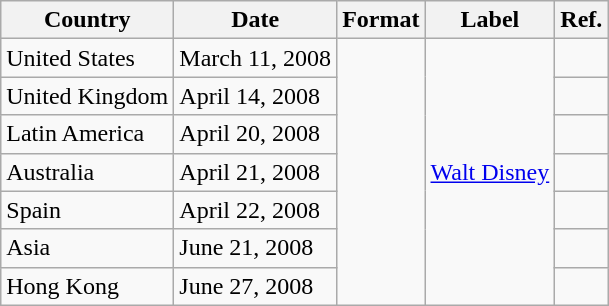<table class="wikitable">
<tr>
<th>Country</th>
<th>Date</th>
<th>Format</th>
<th>Label</th>
<th>Ref.</th>
</tr>
<tr>
<td>United States</td>
<td>March 11, 2008</td>
<td rowspan="7"></td>
<td rowspan="7"><a href='#'>Walt Disney</a></td>
<td></td>
</tr>
<tr>
<td>United Kingdom</td>
<td>April 14, 2008</td>
<td></td>
</tr>
<tr>
<td>Latin America</td>
<td>April 20, 2008</td>
<td></td>
</tr>
<tr>
<td>Australia</td>
<td>April 21, 2008</td>
<td></td>
</tr>
<tr>
<td>Spain</td>
<td>April 22, 2008</td>
<td></td>
</tr>
<tr>
<td>Asia</td>
<td>June 21, 2008</td>
<td></td>
</tr>
<tr>
<td>Hong Kong</td>
<td>June 27, 2008</td>
<td></td>
</tr>
</table>
